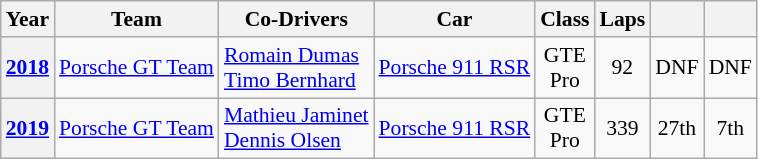<table class="wikitable" style="text-align:center; font-size:90%">
<tr>
<th>Year</th>
<th>Team</th>
<th>Co-Drivers</th>
<th>Car</th>
<th>Class</th>
<th>Laps</th>
<th></th>
<th></th>
</tr>
<tr>
<th><a href='#'>2018</a></th>
<td align="left"> <a href='#'>Porsche GT Team</a></td>
<td align="left"> <a href='#'>Romain Dumas</a><br> <a href='#'>Timo Bernhard</a></td>
<td><a href='#'>Porsche 911 RSR</a></td>
<td>GTE<br>Pro</td>
<td>92</td>
<td>DNF</td>
<td>DNF</td>
</tr>
<tr>
<th><a href='#'>2019</a></th>
<td align="left"> <a href='#'>Porsche GT Team</a></td>
<td align="left"> <a href='#'>Mathieu Jaminet</a><br> <a href='#'>Dennis Olsen</a></td>
<td><a href='#'>Porsche 911 RSR</a></td>
<td>GTE<br>Pro</td>
<td>339</td>
<td>27th</td>
<td>7th</td>
</tr>
</table>
